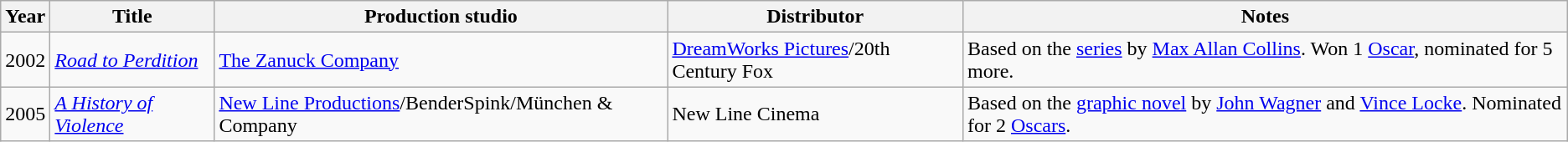<table class="wikitable sortable">
<tr>
<th>Year</th>
<th>Title</th>
<th>Production studio</th>
<th>Distributor</th>
<th>Notes</th>
</tr>
<tr>
<td>2002</td>
<td><em><a href='#'>Road to Perdition</a></em></td>
<td><a href='#'>The Zanuck Company</a></td>
<td><a href='#'>DreamWorks Pictures</a>/20th Century Fox</td>
<td>Based on the <a href='#'>series</a> by <a href='#'>Max Allan Collins</a>. Won 1 <a href='#'>Oscar</a>, nominated for 5 more.</td>
</tr>
<tr>
<td>2005</td>
<td><em><a href='#'>A History of Violence</a></em></td>
<td><a href='#'>New Line Productions</a>/BenderSpink/München & Company</td>
<td>New Line Cinema</td>
<td>Based on the <a href='#'>graphic novel</a> by <a href='#'>John Wagner</a> and <a href='#'>Vince Locke</a>. Nominated for 2 <a href='#'>Oscars</a>.</td>
</tr>
</table>
